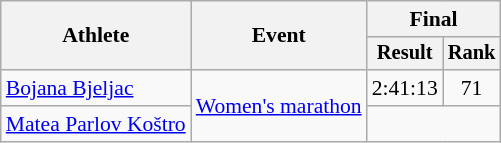<table class="wikitable" style="font-size:90%">
<tr>
<th rowspan="2">Athlete</th>
<th rowspan="2">Event</th>
<th colspan="2">Final</th>
</tr>
<tr style="font-size:95%">
<th>Result</th>
<th>Rank</th>
</tr>
<tr align=center>
<td align=left><a href='#'>Bojana Bjeljac</a></td>
<td align=left rowspan=2><a href='#'>Women's marathon</a></td>
<td>2:41:13</td>
<td>71</td>
</tr>
<tr align=center>
<td align=left><a href='#'>Matea Parlov Koštro</a></td>
<td colspan=2></td>
</tr>
</table>
